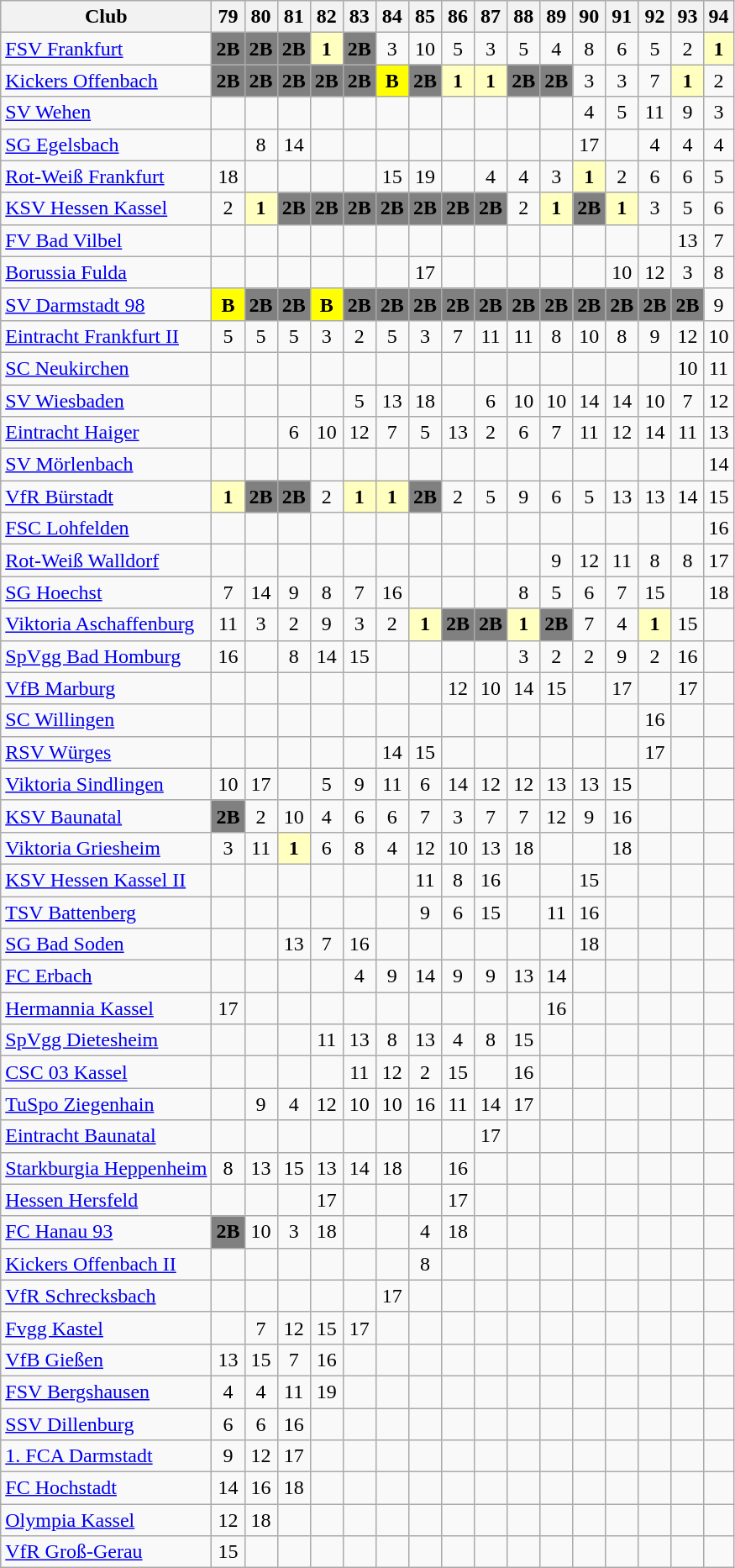<table class="wikitable sortable">
<tr>
<th>Club</th>
<th class="unsortable">79</th>
<th class="unsortable">80</th>
<th class="unsortable">81</th>
<th class="unsortable">82</th>
<th class="unsortable">83</th>
<th class="unsortable">84</th>
<th class="unsortable">85</th>
<th class="unsortable">86</th>
<th class="unsortable">87</th>
<th class="unsortable">88</th>
<th class="unsortable">89</th>
<th class="unsortable">90</th>
<th class="unsortable">91</th>
<th class="unsortable">92</th>
<th class="unsortable">93</th>
<th class="unsortable">94</th>
</tr>
<tr align="center">
<td align="left"><a href='#'>FSV Frankfurt</a></td>
<td style="background:#808080"><strong>2B</strong></td>
<td style="background:#808080"><strong>2B</strong></td>
<td style="background:#808080"><strong>2B</strong></td>
<td style="background:#ffffbf"><strong>1</strong></td>
<td style="background:#808080"><strong>2B</strong></td>
<td>3</td>
<td>10</td>
<td>5</td>
<td>3</td>
<td>5</td>
<td>4</td>
<td>8</td>
<td>6</td>
<td>5</td>
<td>2</td>
<td style="background:#ffffbf"><strong>1</strong></td>
</tr>
<tr align="center">
<td align="left"><a href='#'>Kickers Offenbach</a></td>
<td style="background:#808080"><strong>2B</strong></td>
<td style="background:#808080"><strong>2B</strong></td>
<td style="background:#808080"><strong>2B</strong></td>
<td style="background:#808080"><strong>2B</strong></td>
<td style="background:#808080"><strong>2B</strong></td>
<td style="background:#FFFF00"><strong>B</strong></td>
<td style="background:#808080"><strong>2B</strong></td>
<td style="background:#ffffbf"><strong>1</strong></td>
<td style="background:#ffffbf"><strong>1</strong></td>
<td style="background:#808080"><strong>2B</strong></td>
<td style="background:#808080"><strong>2B</strong></td>
<td>3</td>
<td>3</td>
<td>7</td>
<td style="background:#ffffbf"><strong>1</strong></td>
<td>2</td>
</tr>
<tr align="center">
<td align="left"><a href='#'>SV Wehen</a></td>
<td></td>
<td></td>
<td></td>
<td></td>
<td></td>
<td></td>
<td></td>
<td></td>
<td></td>
<td></td>
<td></td>
<td>4</td>
<td>5</td>
<td>11</td>
<td>9</td>
<td>3</td>
</tr>
<tr align="center">
<td align="left"><a href='#'>SG Egelsbach</a></td>
<td></td>
<td>8</td>
<td>14</td>
<td></td>
<td></td>
<td></td>
<td></td>
<td></td>
<td></td>
<td></td>
<td></td>
<td>17</td>
<td></td>
<td>4</td>
<td>4</td>
<td>4</td>
</tr>
<tr align="center">
<td align="left"><a href='#'>Rot-Weiß Frankfurt</a></td>
<td>18</td>
<td></td>
<td></td>
<td></td>
<td></td>
<td>15</td>
<td>19</td>
<td></td>
<td>4</td>
<td>4</td>
<td>3</td>
<td style="background:#ffffbf"><strong>1</strong></td>
<td>2</td>
<td>6</td>
<td>6</td>
<td>5</td>
</tr>
<tr align="center">
<td align="left"><a href='#'>KSV Hessen Kassel</a></td>
<td>2</td>
<td style="background:#ffffbf"><strong>1</strong></td>
<td style="background:#808080"><strong>2B</strong></td>
<td style="background:#808080"><strong>2B</strong></td>
<td style="background:#808080"><strong>2B</strong></td>
<td style="background:#808080"><strong>2B</strong></td>
<td style="background:#808080"><strong>2B</strong></td>
<td style="background:#808080"><strong>2B</strong></td>
<td style="background:#808080"><strong>2B</strong></td>
<td>2</td>
<td style="background:#ffffbf"><strong>1</strong></td>
<td style="background:#808080"><strong>2B</strong></td>
<td style="background:#ffffbf"><strong>1</strong></td>
<td>3</td>
<td>5</td>
<td>6</td>
</tr>
<tr align="center">
<td align="left"><a href='#'>FV Bad Vilbel</a></td>
<td></td>
<td></td>
<td></td>
<td></td>
<td></td>
<td></td>
<td></td>
<td></td>
<td></td>
<td></td>
<td></td>
<td></td>
<td></td>
<td></td>
<td>13</td>
<td>7</td>
</tr>
<tr align="center">
<td align="left"><a href='#'>Borussia Fulda</a></td>
<td></td>
<td></td>
<td></td>
<td></td>
<td></td>
<td></td>
<td>17</td>
<td></td>
<td></td>
<td></td>
<td></td>
<td></td>
<td>10</td>
<td>12</td>
<td>3</td>
<td>8</td>
</tr>
<tr align="center">
<td align="left"><a href='#'>SV Darmstadt 98</a></td>
<td style="background:#FFFF00"><strong>B</strong></td>
<td style="background:#808080"><strong>2B</strong></td>
<td style="background:#808080"><strong>2B</strong></td>
<td style="background:#FFFF00"><strong>B</strong></td>
<td style="background:#808080"><strong>2B</strong></td>
<td style="background:#808080"><strong>2B</strong></td>
<td style="background:#808080"><strong>2B</strong></td>
<td style="background:#808080"><strong>2B</strong></td>
<td style="background:#808080"><strong>2B</strong></td>
<td style="background:#808080"><strong>2B</strong></td>
<td style="background:#808080"><strong>2B</strong></td>
<td style="background:#808080"><strong>2B</strong></td>
<td style="background:#808080"><strong>2B</strong></td>
<td style="background:#808080"><strong>2B</strong></td>
<td style="background:#808080"><strong>2B</strong></td>
<td>9</td>
</tr>
<tr align="center">
<td align="left"><a href='#'>Eintracht Frankfurt II</a></td>
<td>5</td>
<td>5</td>
<td>5</td>
<td>3</td>
<td>2</td>
<td>5</td>
<td>3</td>
<td>7</td>
<td>11</td>
<td>11</td>
<td>8</td>
<td>10</td>
<td>8</td>
<td>9</td>
<td>12</td>
<td>10</td>
</tr>
<tr align="center">
<td align="left"><a href='#'>SC Neukirchen</a></td>
<td></td>
<td></td>
<td></td>
<td></td>
<td></td>
<td></td>
<td></td>
<td></td>
<td></td>
<td></td>
<td></td>
<td></td>
<td></td>
<td></td>
<td>10</td>
<td>11</td>
</tr>
<tr align="center">
<td align="left"><a href='#'>SV Wiesbaden</a></td>
<td></td>
<td></td>
<td></td>
<td></td>
<td>5</td>
<td>13</td>
<td>18</td>
<td></td>
<td>6</td>
<td>10</td>
<td>10</td>
<td>14</td>
<td>14</td>
<td>10</td>
<td>7</td>
<td>12</td>
</tr>
<tr align="center">
<td align="left"><a href='#'>Eintracht Haiger</a></td>
<td></td>
<td></td>
<td>6</td>
<td>10</td>
<td>12</td>
<td>7</td>
<td>5</td>
<td>13</td>
<td>2</td>
<td>6</td>
<td>7</td>
<td>11</td>
<td>12</td>
<td>14</td>
<td>11</td>
<td>13</td>
</tr>
<tr align="center">
<td align="left"><a href='#'>SV Mörlenbach</a></td>
<td></td>
<td></td>
<td></td>
<td></td>
<td></td>
<td></td>
<td></td>
<td></td>
<td></td>
<td></td>
<td></td>
<td></td>
<td></td>
<td></td>
<td></td>
<td>14</td>
</tr>
<tr align="center">
<td align="left"><a href='#'>VfR Bürstadt</a></td>
<td style="background:#ffffbf"><strong>1</strong></td>
<td style="background:#808080"><strong>2B</strong></td>
<td style="background:#808080"><strong>2B</strong></td>
<td>2</td>
<td style="background:#ffffbf"><strong>1</strong></td>
<td style="background:#ffffbf"><strong>1</strong></td>
<td style="background:#808080"><strong>2B</strong></td>
<td>2</td>
<td>5</td>
<td>9</td>
<td>6</td>
<td>5</td>
<td>13</td>
<td>13</td>
<td>14</td>
<td>15</td>
</tr>
<tr align="center">
<td align="left"><a href='#'>FSC Lohfelden</a></td>
<td></td>
<td></td>
<td></td>
<td></td>
<td></td>
<td></td>
<td></td>
<td></td>
<td></td>
<td></td>
<td></td>
<td></td>
<td></td>
<td></td>
<td></td>
<td>16</td>
</tr>
<tr align="center">
<td align="left"><a href='#'>Rot-Weiß Walldorf</a></td>
<td></td>
<td></td>
<td></td>
<td></td>
<td></td>
<td></td>
<td></td>
<td></td>
<td></td>
<td></td>
<td>9</td>
<td>12</td>
<td>11</td>
<td>8</td>
<td>8</td>
<td>17</td>
</tr>
<tr align="center">
<td align="left"><a href='#'>SG Hoechst</a></td>
<td>7</td>
<td>14</td>
<td>9</td>
<td>8</td>
<td>7</td>
<td>16</td>
<td></td>
<td></td>
<td></td>
<td>8</td>
<td>5</td>
<td>6</td>
<td>7</td>
<td>15</td>
<td></td>
<td>18</td>
</tr>
<tr align="center">
<td align="left"><a href='#'>Viktoria Aschaffenburg</a></td>
<td>11</td>
<td>3</td>
<td>2</td>
<td>9</td>
<td>3</td>
<td>2</td>
<td style="background:#ffffbf"><strong>1</strong></td>
<td style="background:#808080"><strong>2B</strong></td>
<td style="background:#808080"><strong>2B</strong></td>
<td style="background:#ffffbf"><strong>1</strong></td>
<td style="background:#808080"><strong>2B</strong></td>
<td>7</td>
<td>4</td>
<td style="background:#ffffbf"><strong>1</strong></td>
<td>15</td>
<td></td>
</tr>
<tr align="center">
<td align="left"><a href='#'>SpVgg Bad Homburg</a></td>
<td>16</td>
<td></td>
<td>8</td>
<td>14</td>
<td>15</td>
<td></td>
<td></td>
<td></td>
<td></td>
<td>3</td>
<td>2</td>
<td>2</td>
<td>9</td>
<td>2</td>
<td>16</td>
<td></td>
</tr>
<tr align="center">
<td align="left"><a href='#'>VfB Marburg</a></td>
<td></td>
<td></td>
<td></td>
<td></td>
<td></td>
<td></td>
<td></td>
<td>12</td>
<td>10</td>
<td>14</td>
<td>15</td>
<td></td>
<td>17</td>
<td></td>
<td>17</td>
<td></td>
</tr>
<tr align="center">
<td align="left"><a href='#'>SC Willingen</a></td>
<td></td>
<td></td>
<td></td>
<td></td>
<td></td>
<td></td>
<td></td>
<td></td>
<td></td>
<td></td>
<td></td>
<td></td>
<td></td>
<td>16</td>
<td></td>
<td></td>
</tr>
<tr align="center">
<td align="left"><a href='#'>RSV Würges</a></td>
<td></td>
<td></td>
<td></td>
<td></td>
<td></td>
<td>14</td>
<td>15</td>
<td></td>
<td></td>
<td></td>
<td></td>
<td></td>
<td></td>
<td>17</td>
<td></td>
<td></td>
</tr>
<tr align="center">
<td align="left"><a href='#'>Viktoria Sindlingen</a></td>
<td>10</td>
<td>17</td>
<td></td>
<td>5</td>
<td>9</td>
<td>11</td>
<td>6</td>
<td>14</td>
<td>12</td>
<td>12</td>
<td>13</td>
<td>13</td>
<td>15</td>
<td></td>
<td></td>
<td></td>
</tr>
<tr align="center">
<td align="left"><a href='#'>KSV Baunatal</a></td>
<td style="background:#808080"><strong>2B</strong></td>
<td>2</td>
<td>10</td>
<td>4</td>
<td>6</td>
<td>6</td>
<td>7</td>
<td>3</td>
<td>7</td>
<td>7</td>
<td>12</td>
<td>9</td>
<td>16</td>
<td></td>
<td></td>
<td></td>
</tr>
<tr align="center">
<td align="left"><a href='#'>Viktoria Griesheim</a></td>
<td>3</td>
<td>11</td>
<td style="background:#ffffbf"><strong>1</strong></td>
<td>6</td>
<td>8</td>
<td>4</td>
<td>12</td>
<td>10</td>
<td>13</td>
<td>18</td>
<td></td>
<td></td>
<td>18</td>
<td></td>
<td></td>
<td></td>
</tr>
<tr align="center">
<td align="left"><a href='#'>KSV Hessen Kassel II</a></td>
<td></td>
<td></td>
<td></td>
<td></td>
<td></td>
<td></td>
<td>11</td>
<td>8</td>
<td>16</td>
<td></td>
<td></td>
<td>15</td>
<td></td>
<td></td>
<td></td>
<td></td>
</tr>
<tr align="center">
<td align="left"><a href='#'>TSV Battenberg</a></td>
<td></td>
<td></td>
<td></td>
<td></td>
<td></td>
<td></td>
<td>9</td>
<td>6</td>
<td>15</td>
<td></td>
<td>11</td>
<td>16</td>
<td></td>
<td></td>
<td></td>
<td></td>
</tr>
<tr align="center">
<td align="left"><a href='#'>SG Bad Soden</a></td>
<td></td>
<td></td>
<td>13</td>
<td>7</td>
<td>16</td>
<td></td>
<td></td>
<td></td>
<td></td>
<td></td>
<td></td>
<td>18</td>
<td></td>
<td></td>
<td></td>
<td></td>
</tr>
<tr align="center">
<td align="left"><a href='#'>FC Erbach</a></td>
<td></td>
<td></td>
<td></td>
<td></td>
<td>4</td>
<td>9</td>
<td>14</td>
<td>9</td>
<td>9</td>
<td>13</td>
<td>14</td>
<td></td>
<td></td>
<td></td>
<td></td>
<td></td>
</tr>
<tr align="center">
<td align="left"><a href='#'>Hermannia Kassel</a></td>
<td>17</td>
<td></td>
<td></td>
<td></td>
<td></td>
<td></td>
<td></td>
<td></td>
<td></td>
<td></td>
<td>16</td>
<td></td>
<td></td>
<td></td>
<td></td>
<td></td>
</tr>
<tr align="center">
<td align="left"><a href='#'>SpVgg Dietesheim</a></td>
<td></td>
<td></td>
<td></td>
<td>11</td>
<td>13</td>
<td>8</td>
<td>13</td>
<td>4</td>
<td>8</td>
<td>15</td>
<td></td>
<td></td>
<td></td>
<td></td>
<td></td>
<td></td>
</tr>
<tr align="center">
<td align="left"><a href='#'>CSC 03 Kassel</a></td>
<td></td>
<td></td>
<td></td>
<td></td>
<td>11</td>
<td>12</td>
<td>2</td>
<td>15</td>
<td></td>
<td>16</td>
<td></td>
<td></td>
<td></td>
<td></td>
<td></td>
<td></td>
</tr>
<tr align="center">
<td align="left"><a href='#'>TuSpo Ziegenhain</a></td>
<td></td>
<td>9</td>
<td>4</td>
<td>12</td>
<td>10</td>
<td>10</td>
<td>16</td>
<td>11</td>
<td>14</td>
<td>17</td>
<td></td>
<td></td>
<td></td>
<td></td>
<td></td>
<td></td>
</tr>
<tr align="center">
<td align="left"><a href='#'>Eintracht Baunatal</a></td>
<td></td>
<td></td>
<td></td>
<td></td>
<td></td>
<td></td>
<td></td>
<td></td>
<td>17</td>
<td></td>
<td></td>
<td></td>
<td></td>
<td></td>
<td></td>
<td></td>
</tr>
<tr align="center">
<td align="left"><a href='#'>Starkburgia Heppenheim</a></td>
<td>8</td>
<td>13</td>
<td>15</td>
<td>13</td>
<td>14</td>
<td>18</td>
<td></td>
<td>16</td>
<td></td>
<td></td>
<td></td>
<td></td>
<td></td>
<td></td>
<td></td>
<td></td>
</tr>
<tr align="center">
<td align="left"><a href='#'>Hessen Hersfeld</a></td>
<td></td>
<td></td>
<td></td>
<td>17</td>
<td></td>
<td></td>
<td></td>
<td>17</td>
<td></td>
<td></td>
<td></td>
<td></td>
<td></td>
<td></td>
<td></td>
<td></td>
</tr>
<tr align="center">
<td align="left"><a href='#'>FC Hanau 93</a></td>
<td style="background:#808080"><strong>2B</strong></td>
<td>10</td>
<td>3</td>
<td>18</td>
<td></td>
<td></td>
<td>4</td>
<td>18</td>
<td></td>
<td></td>
<td></td>
<td></td>
<td></td>
<td></td>
<td></td>
<td></td>
</tr>
<tr align="center">
<td align="left"><a href='#'>Kickers Offenbach II</a></td>
<td></td>
<td></td>
<td></td>
<td></td>
<td></td>
<td></td>
<td>8</td>
<td></td>
<td></td>
<td></td>
<td></td>
<td></td>
<td></td>
<td></td>
<td></td>
<td></td>
</tr>
<tr align="center">
<td align="left"><a href='#'>VfR Schrecksbach</a></td>
<td></td>
<td></td>
<td></td>
<td></td>
<td></td>
<td>17</td>
<td></td>
<td></td>
<td></td>
<td></td>
<td></td>
<td></td>
<td></td>
<td></td>
<td></td>
<td></td>
</tr>
<tr align="center">
<td align="left"><a href='#'>Fvgg Kastel</a></td>
<td></td>
<td>7</td>
<td>12</td>
<td>15</td>
<td>17</td>
<td></td>
<td></td>
<td></td>
<td></td>
<td></td>
<td></td>
<td></td>
<td></td>
<td></td>
<td></td>
<td></td>
</tr>
<tr align="center">
<td align="left"><a href='#'>VfB Gießen</a></td>
<td>13</td>
<td>15</td>
<td>7</td>
<td>16</td>
<td></td>
<td></td>
<td></td>
<td></td>
<td></td>
<td></td>
<td></td>
<td></td>
<td></td>
<td></td>
<td></td>
<td></td>
</tr>
<tr align="center">
<td align="left"><a href='#'>FSV Bergshausen</a></td>
<td>4</td>
<td>4</td>
<td>11</td>
<td>19</td>
<td></td>
<td></td>
<td></td>
<td></td>
<td></td>
<td></td>
<td></td>
<td></td>
<td></td>
<td></td>
<td></td>
<td></td>
</tr>
<tr align="center">
<td align="left"><a href='#'>SSV Dillenburg</a></td>
<td>6</td>
<td>6</td>
<td>16</td>
<td></td>
<td></td>
<td></td>
<td></td>
<td></td>
<td></td>
<td></td>
<td></td>
<td></td>
<td></td>
<td></td>
<td></td>
<td></td>
</tr>
<tr align="center">
<td align="left"><a href='#'>1. FCA Darmstadt</a></td>
<td>9</td>
<td>12</td>
<td>17</td>
<td></td>
<td></td>
<td></td>
<td></td>
<td></td>
<td></td>
<td></td>
<td></td>
<td></td>
<td></td>
<td></td>
<td></td>
<td></td>
</tr>
<tr align="center">
<td align="left"><a href='#'>FC Hochstadt</a></td>
<td>14</td>
<td>16</td>
<td>18</td>
<td></td>
<td></td>
<td></td>
<td></td>
<td></td>
<td></td>
<td></td>
<td></td>
<td></td>
<td></td>
<td></td>
<td></td>
<td></td>
</tr>
<tr align="center">
<td align="left"><a href='#'>Olympia Kassel</a></td>
<td>12</td>
<td>18</td>
<td></td>
<td></td>
<td></td>
<td></td>
<td></td>
<td></td>
<td></td>
<td></td>
<td></td>
<td></td>
<td></td>
<td></td>
<td></td>
<td></td>
</tr>
<tr align="center">
<td align="left"><a href='#'>VfR Groß-Gerau</a></td>
<td>15</td>
<td></td>
<td></td>
<td></td>
<td></td>
<td></td>
<td></td>
<td></td>
<td></td>
<td></td>
<td></td>
<td></td>
<td></td>
<td></td>
<td></td>
<td></td>
</tr>
</table>
